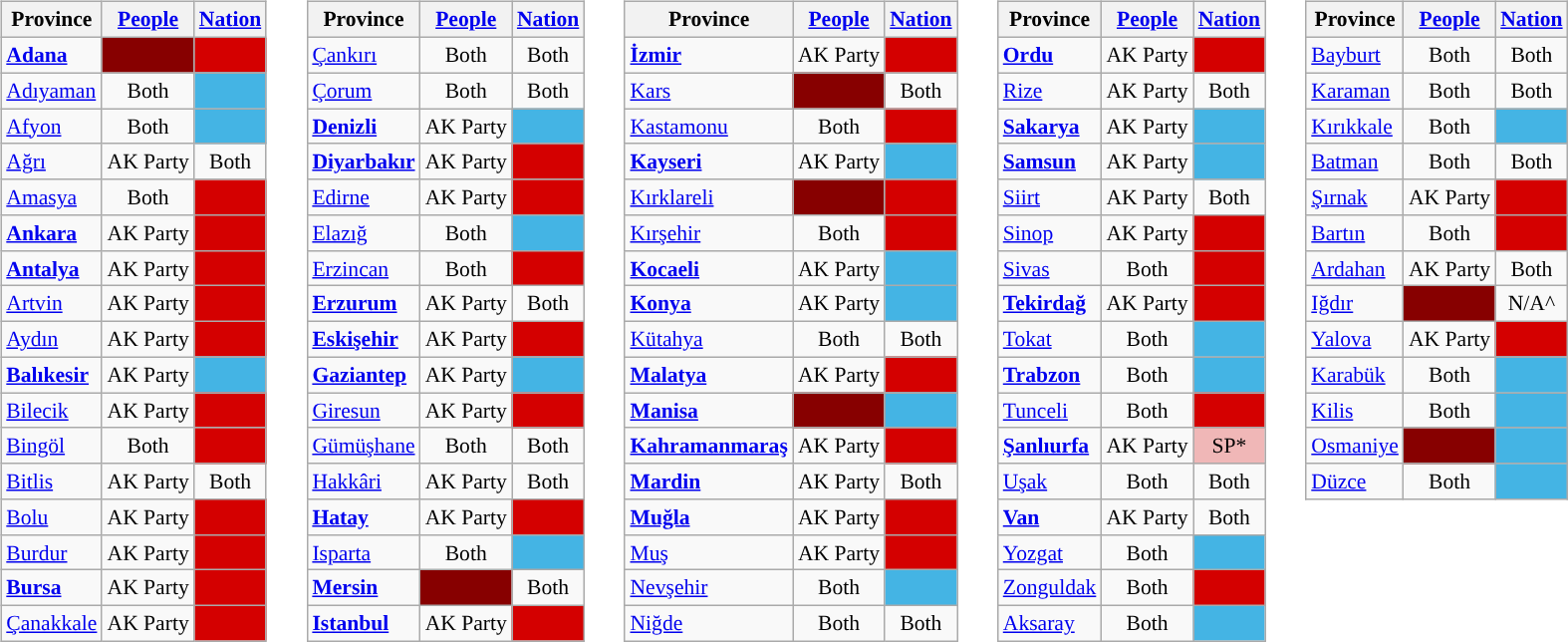<table>
<tr>
<td style="vertical-align:top"><br><table class="wikitable" style="font-size:90%;">
<tr>
<th>Province</th>
<th><a href='#'>People</a></th>
<th><a href='#'>Nation</a></th>
</tr>
<tr>
<td><strong><a href='#'>Adana</a></strong></td>
<td style="background:#870000; text-align:center;"></td>
<td style="background:#d40000; text-align:center;"></td>
</tr>
<tr>
<td><a href='#'>Adıyaman</a></td>
<td style="text-align:center;">Both</td>
<td style="background:#44b4e4; text-align:center;"></td>
</tr>
<tr>
<td><a href='#'>Afyon</a></td>
<td style="text-align:center;">Both</td>
<td style="background:#44b4e4; text-align:center;"></td>
</tr>
<tr>
<td><a href='#'>Ağrı</a></td>
<td style="background:">AK Party</td>
<td style="text-align:center;">Both</td>
</tr>
<tr>
<td><a href='#'>Amasya</a></td>
<td style="text-align:center;">Both</td>
<td style="background:#d40000; text-align:center;"></td>
</tr>
<tr>
<td><strong><a href='#'>Ankara</a></strong></td>
<td style="background:">AK Party</td>
<td style="background:#d40000; text-align:center;"></td>
</tr>
<tr>
<td><strong><a href='#'>Antalya</a></strong></td>
<td style="background:">AK Party</td>
<td style="background:#d40000; text-align:center;"></td>
</tr>
<tr>
<td><a href='#'>Artvin</a></td>
<td style="background:">AK Party</td>
<td style="background:#d40000; text-align:center;"></td>
</tr>
<tr>
<td><a href='#'>Aydın</a></td>
<td style="background:">AK Party</td>
<td style="background:#d40000; text-align:center;"></td>
</tr>
<tr>
<td><strong><a href='#'>Balıkesir</a></strong></td>
<td style="background:">AK Party</td>
<td style="background:#44b4e4; text-align:center;"></td>
</tr>
<tr>
<td><a href='#'>Bilecik</a></td>
<td style="background:">AK Party</td>
<td style="background:#d40000; text-align:center;"></td>
</tr>
<tr>
<td><a href='#'>Bingöl</a></td>
<td style="text-align:center;">Both</td>
<td style="background:#d40000; text-align:center;"></td>
</tr>
<tr>
<td><a href='#'>Bitlis</a></td>
<td style="background:">AK Party</td>
<td style="text-align:center;">Both</td>
</tr>
<tr>
<td><a href='#'>Bolu</a></td>
<td style="background:">AK Party</td>
<td style="background:#d40000; text-align:center;"></td>
</tr>
<tr>
<td><a href='#'>Burdur</a></td>
<td style="background:">AK Party</td>
<td style="background:#d40000; text-align:center;"></td>
</tr>
<tr>
<td><strong><a href='#'>Bursa</a></strong></td>
<td style="background:">AK Party</td>
<td style="background:#d40000; text-align:center;"></td>
</tr>
<tr>
<td><a href='#'>Çanakkale</a></td>
<td style="background:">AK Party</td>
<td style="background:#d40000; text-align:center;"></td>
</tr>
</table>
</td>
<td colwidth=2em> </td>
<td style="vertical-align:top"><br><table class="wikitable" style="font-size:90%;">
<tr>
<th>Province</th>
<th><a href='#'>People</a></th>
<th><a href='#'>Nation</a></th>
</tr>
<tr>
<td><a href='#'>Çankırı</a></td>
<td style="text-align:center;">Both</td>
<td style="text-align:center;">Both</td>
</tr>
<tr>
<td><a href='#'>Çorum</a></td>
<td style="text-align:center;">Both</td>
<td style="text-align:center;">Both</td>
</tr>
<tr>
<td><strong><a href='#'>Denizli</a></strong></td>
<td style="background:">AK Party</td>
<td style="background:#44b4e4; text-align:center;"></td>
</tr>
<tr>
<td><strong><a href='#'>Diyarbakır</a></strong></td>
<td style="background:">AK Party</td>
<td style="background:#d40000; text-align:center;"></td>
</tr>
<tr>
<td><a href='#'>Edirne</a></td>
<td style="background:">AK Party</td>
<td style="background:#d40000; text-align:center;"></td>
</tr>
<tr>
<td><a href='#'>Elazığ</a></td>
<td style="text-align:center;">Both</td>
<td style="background:#44b4e4; text-align:center;"></td>
</tr>
<tr>
<td><a href='#'>Erzincan</a></td>
<td style="text-align:center;">Both</td>
<td style="background:#d40000; text-align:center;"></td>
</tr>
<tr>
<td><strong><a href='#'>Erzurum</a></strong></td>
<td style="background:">AK Party</td>
<td style="text-align:center;">Both</td>
</tr>
<tr>
<td><strong><a href='#'>Eskişehir</a></strong></td>
<td style="background:">AK Party</td>
<td style="background:#d40000; text-align:center;"></td>
</tr>
<tr>
<td><strong><a href='#'>Gaziantep</a></strong></td>
<td style="background:">AK Party</td>
<td style="background:#44b4e4; text-align:center;"></td>
</tr>
<tr>
<td><a href='#'>Giresun</a></td>
<td style="background:">AK Party</td>
<td style="background:#d40000; text-align:center;"></td>
</tr>
<tr>
<td><a href='#'>Gümüşhane</a></td>
<td style="text-align:center;">Both</td>
<td style="text-align:center;">Both</td>
</tr>
<tr>
<td><a href='#'>Hakkâri</a></td>
<td style="background:">AK Party</td>
<td style="text-align:center;">Both</td>
</tr>
<tr>
<td><strong><a href='#'>Hatay</a></strong></td>
<td style="background:">AK Party</td>
<td style="background:#d40000; text-align:center;"></td>
</tr>
<tr>
<td><a href='#'>Isparta</a></td>
<td style="text-align:center;">Both</td>
<td style="background:#44b4e4; text-align:center;"></td>
</tr>
<tr>
<td><strong><a href='#'>Mersin</a></strong></td>
<td style="background:#870000; text-align:center;"></td>
<td style="text-align:center;">Both</td>
</tr>
<tr>
<td><strong><a href='#'>Istanbul</a></strong></td>
<td style="background:">AK Party</td>
<td style="background:#d40000; text-align:center;"></td>
</tr>
</table>
</td>
<td colwidth=2em> </td>
<td style="vertical-align:top"><br><table class="wikitable" style="font-size:90%;">
<tr>
<th>Province</th>
<th><a href='#'>People</a></th>
<th><a href='#'>Nation</a></th>
</tr>
<tr>
<td><strong><a href='#'>İzmir</a></strong></td>
<td style="background:">AK Party</td>
<td style="background:#d40000; text-align:center;"></td>
</tr>
<tr>
<td><a href='#'>Kars</a></td>
<td style="background:#870000; text-align:center;"></td>
<td style="text-align:center;">Both</td>
</tr>
<tr>
<td><a href='#'>Kastamonu</a></td>
<td style="text-align:center;">Both</td>
<td style="background:#d40000; text-align:center;"></td>
</tr>
<tr>
<td><strong><a href='#'>Kayseri</a></strong></td>
<td style="background:">AK Party</td>
<td style="background:#44b4e4; text-align:center;"></td>
</tr>
<tr>
<td><a href='#'>Kırklareli</a></td>
<td style="background:#870000; text-align:center;"></td>
<td style="background:#d40000; text-align:center;"></td>
</tr>
<tr>
<td><a href='#'>Kırşehir</a></td>
<td style="text-align:center;">Both</td>
<td style="background:#d40000; text-align:center;"></td>
</tr>
<tr>
<td><strong><a href='#'>Kocaeli</a></strong></td>
<td style="background:">AK Party</td>
<td style="background:#44b4e4; text-align:center;"></td>
</tr>
<tr>
<td><strong><a href='#'>Konya</a></strong></td>
<td style="background:">AK Party</td>
<td style="background:#44b4e4; text-align:center;"></td>
</tr>
<tr>
<td><a href='#'>Kütahya</a></td>
<td style="text-align:center;">Both</td>
<td style="text-align:center;">Both</td>
</tr>
<tr>
<td><strong><a href='#'>Malatya</a></strong></td>
<td style="background:">AK Party</td>
<td style="background:#d40000; text-align:center;"></td>
</tr>
<tr>
<td><strong><a href='#'>Manisa</a></strong></td>
<td style="background:#870000; text-align:center;"></td>
<td style="background:#44b4e4; text-align:center;"></td>
</tr>
<tr>
<td><strong><a href='#'>Kahramanmaraş</a></strong></td>
<td style="background:">AK Party</td>
<td style="background:#d40000; text-align:center;"></td>
</tr>
<tr>
<td><strong><a href='#'>Mardin</a></strong></td>
<td style="background:">AK Party</td>
<td style="text-align:center;">Both</td>
</tr>
<tr>
<td><strong><a href='#'>Muğla</a></strong></td>
<td style="background:">AK Party</td>
<td style="background:#d40000; text-align:center;"></td>
</tr>
<tr>
<td><a href='#'>Muş</a></td>
<td style="background:">AK Party</td>
<td style="background:#d40000; text-align:center;"></td>
</tr>
<tr>
<td><a href='#'>Nevşehir</a></td>
<td style="text-align:center;">Both</td>
<td style="background:#44b4e4; text-align:center;"></td>
</tr>
<tr>
<td><a href='#'>Niğde</a></td>
<td style="text-align:center;">Both</td>
<td style="text-align:center;">Both</td>
</tr>
</table>
</td>
<td colwidth=2em> </td>
<td style="vertical-align:top"><br><table class="wikitable" style="font-size:90%;">
<tr>
<th>Province</th>
<th><a href='#'>People</a></th>
<th><a href='#'>Nation</a></th>
</tr>
<tr>
<td><strong><a href='#'>Ordu</a></strong></td>
<td style="background:">AK Party</td>
<td style="background:#d40000; text-align:center;"></td>
</tr>
<tr>
<td><a href='#'>Rize</a></td>
<td style="background:">AK Party</td>
<td style="text-align:center;">Both</td>
</tr>
<tr>
<td><strong><a href='#'>Sakarya</a></strong></td>
<td style="background:">AK Party</td>
<td style="background:#44b4e4; text-align:center;"></td>
</tr>
<tr>
<td><strong><a href='#'>Samsun</a></strong></td>
<td style="background:">AK Party</td>
<td style="background:#44b4e4; text-align:center;"></td>
</tr>
<tr>
<td><a href='#'>Siirt</a></td>
<td style="background:">AK Party</td>
<td style="text-align:center;">Both</td>
</tr>
<tr>
<td><a href='#'>Sinop</a></td>
<td style="background:">AK Party</td>
<td style="background:#d40000; text-align:center;"></td>
</tr>
<tr>
<td><a href='#'>Sivas</a></td>
<td style="text-align:center;">Both</td>
<td style="background:#d40000; text-align:center;"></td>
</tr>
<tr>
<td><strong><a href='#'>Tekirdağ</a></strong></td>
<td style="background:">AK Party</td>
<td style="background:#d40000; text-align:center;"></td>
</tr>
<tr>
<td><a href='#'>Tokat</a></td>
<td style="text-align:center;">Both</td>
<td style="background:#44b4e4; text-align:center;"></td>
</tr>
<tr>
<td><strong><a href='#'>Trabzon</a></strong></td>
<td style="text-align:center;">Both</td>
<td style="background:#44b4e4; text-align:center;"></td>
</tr>
<tr>
<td><a href='#'>Tunceli</a></td>
<td style="text-align:center;">Both</td>
<td style="background:#d40000; text-align:center;"></td>
</tr>
<tr>
<td><strong><a href='#'>Şanlıurfa</a></strong></td>
<td style="background:">AK Party</td>
<td style="background:#F0B7B7; text-align:center;">SP*</td>
</tr>
<tr>
<td><a href='#'>Uşak</a></td>
<td style="text-align:center;">Both</td>
<td style="text-align:center;">Both</td>
</tr>
<tr>
<td><strong><a href='#'>Van</a></strong></td>
<td style="background:">AK Party</td>
<td style="text-align:center;">Both</td>
</tr>
<tr>
<td><a href='#'>Yozgat</a></td>
<td style="text-align:center;">Both</td>
<td style="background:#44b4e4; text-align:center;"></td>
</tr>
<tr>
<td><a href='#'>Zonguldak</a></td>
<td style="text-align:center;">Both</td>
<td style="background:#d40000; text-align:center;"></td>
</tr>
<tr>
<td><a href='#'>Aksaray</a></td>
<td style="text-align:center;">Both</td>
<td style="background:#44b4e4; text-align:center;"></td>
</tr>
</table>
</td>
<td colwidth=2em> </td>
<td style="vertical-align:top"><br><table class="wikitable" style="font-size:90%;">
<tr>
<th>Province</th>
<th><a href='#'>People</a></th>
<th><a href='#'>Nation</a></th>
</tr>
<tr>
<td><a href='#'>Bayburt</a></td>
<td style="text-align:center;">Both</td>
<td style="text-align:center;">Both</td>
</tr>
<tr>
<td><a href='#'>Karaman</a></td>
<td style="text-align:center;">Both</td>
<td style="text-align:center;">Both</td>
</tr>
<tr>
<td><a href='#'>Kırıkkale</a></td>
<td style="text-align:center;">Both</td>
<td style="background:#44b4e4; text-align:center;"></td>
</tr>
<tr>
<td><a href='#'>Batman</a></td>
<td style="text-align:center;">Both</td>
<td style="text-align:center;">Both</td>
</tr>
<tr>
<td><a href='#'>Şırnak</a></td>
<td style="background:">AK Party</td>
<td style="background:#d40000; text-align:center;"></td>
</tr>
<tr>
<td><a href='#'>Bartın</a></td>
<td style="text-align:center;">Both</td>
<td style="background:#d40000; text-align:center;"></td>
</tr>
<tr>
<td><a href='#'>Ardahan</a></td>
<td style="background:">AK Party</td>
<td style="text-align:center;">Both</td>
</tr>
<tr>
<td><a href='#'>Iğdır</a></td>
<td style="background:#870000; text-align:center;"></td>
<td style="text-align:center;">N/A^</td>
</tr>
<tr>
<td><a href='#'>Yalova</a></td>
<td style="background:">AK Party</td>
<td style="background:#d40000; text-align:center;"></td>
</tr>
<tr>
<td><a href='#'>Karabük</a></td>
<td style="text-align:center;">Both</td>
<td style="background:#44b4e4; text-align:center;"></td>
</tr>
<tr>
<td><a href='#'>Kilis</a></td>
<td style="text-align:center;">Both</td>
<td style="background:#44b4e4; text-align:center;"></td>
</tr>
<tr>
<td><a href='#'>Osmaniye</a></td>
<td style="background:#870000; text-align:center;"></td>
<td style="background:#44b4e4; text-align:center;"></td>
</tr>
<tr>
<td><a href='#'>Düzce</a></td>
<td style="text-align:center;">Both</td>
<td style="background:#44b4e4; text-align:center;"></td>
</tr>
</table>
</td>
</tr>
</table>
